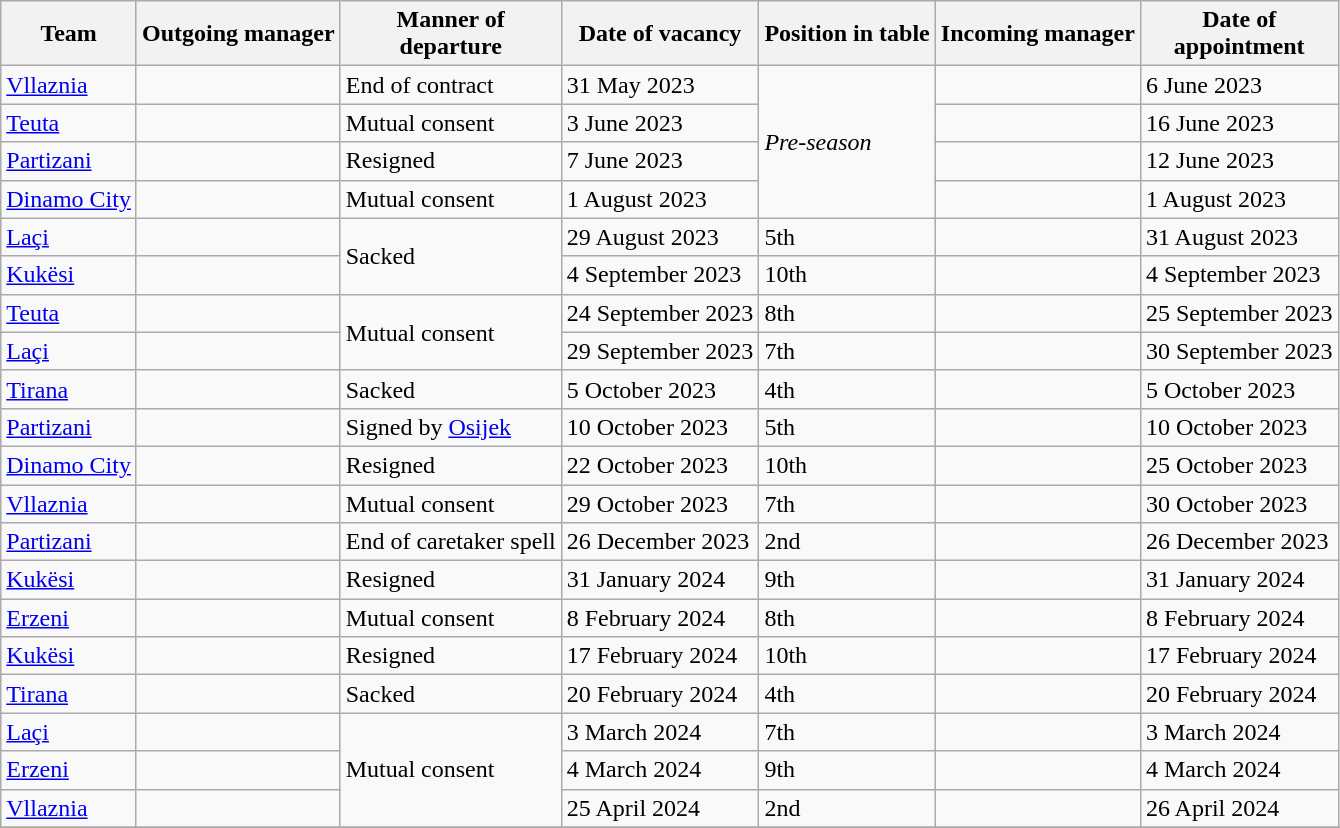<table class="wikitable sortable">
<tr>
<th>Team</th>
<th>Outgoing manager</th>
<th>Manner of<br>departure</th>
<th>Date of vacancy</th>
<th>Position in table</th>
<th>Incoming manager</th>
<th>Date of<br>appointment</th>
</tr>
<tr>
<td><a href='#'>Vllaznia</a></td>
<td> </td>
<td>End of contract</td>
<td>31 May 2023</td>
<td rowspan=4><em>Pre-season</em></td>
<td> </td>
<td>6 June 2023</td>
</tr>
<tr>
<td><a href='#'>Teuta</a></td>
<td> </td>
<td>Mutual consent</td>
<td>3 June 2023</td>
<td> </td>
<td>16 June 2023</td>
</tr>
<tr>
<td><a href='#'>Partizani</a></td>
<td> </td>
<td>Resigned</td>
<td>7 June 2023</td>
<td> </td>
<td>12 June 2023</td>
</tr>
<tr>
<td><a href='#'>Dinamo City</a></td>
<td> </td>
<td>Mutual consent</td>
<td>1 August 2023</td>
<td> </td>
<td>1 August 2023</td>
</tr>
<tr>
<td><a href='#'>Laçi</a></td>
<td> </td>
<td rowspan="2">Sacked</td>
<td>29 August 2023</td>
<td>5th</td>
<td> </td>
<td>31 August 2023</td>
</tr>
<tr>
<td><a href='#'>Kukësi</a></td>
<td> </td>
<td>4 September 2023</td>
<td>10th</td>
<td> </td>
<td>4 September 2023</td>
</tr>
<tr>
<td><a href='#'>Teuta</a></td>
<td> </td>
<td rowspan="2">Mutual consent</td>
<td>24 September 2023</td>
<td>8th</td>
<td> </td>
<td>25 September 2023</td>
</tr>
<tr>
<td><a href='#'>Laçi</a></td>
<td> </td>
<td>29 September 2023</td>
<td>7th</td>
<td> </td>
<td>30 September 2023</td>
</tr>
<tr>
<td><a href='#'>Tirana</a></td>
<td> </td>
<td>Sacked</td>
<td>5 October 2023</td>
<td>4th</td>
<td> </td>
<td>5 October 2023</td>
</tr>
<tr>
<td><a href='#'>Partizani</a></td>
<td> </td>
<td>Signed by <a href='#'>Osijek</a></td>
<td>10 October 2023</td>
<td>5th</td>
<td> </td>
<td>10 October 2023</td>
</tr>
<tr>
<td><a href='#'>Dinamo City</a></td>
<td> </td>
<td>Resigned</td>
<td>22 October 2023</td>
<td>10th</td>
<td> </td>
<td>25 October 2023</td>
</tr>
<tr>
<td><a href='#'>Vllaznia</a></td>
<td> </td>
<td>Mutual consent</td>
<td>29 October 2023</td>
<td>7th</td>
<td> </td>
<td>30 October 2023</td>
</tr>
<tr>
<td><a href='#'>Partizani</a></td>
<td> </td>
<td>End of caretaker spell</td>
<td>26 December 2023</td>
<td>2nd</td>
<td> </td>
<td>26 December 2023</td>
</tr>
<tr>
<td><a href='#'>Kukësi</a></td>
<td> </td>
<td>Resigned</td>
<td>31 January 2024</td>
<td>9th</td>
<td> </td>
<td>31 January 2024</td>
</tr>
<tr>
<td><a href='#'>Erzeni</a></td>
<td> </td>
<td>Mutual consent</td>
<td>8 February 2024</td>
<td>8th</td>
<td> </td>
<td>8 February 2024</td>
</tr>
<tr>
<td><a href='#'>Kukësi</a></td>
<td> </td>
<td>Resigned</td>
<td>17 February 2024</td>
<td>10th</td>
<td> </td>
<td>17 February 2024</td>
</tr>
<tr>
<td><a href='#'>Tirana</a></td>
<td> </td>
<td>Sacked</td>
<td>20 February 2024</td>
<td>4th</td>
<td> </td>
<td>20 February 2024</td>
</tr>
<tr>
<td><a href='#'>Laçi</a></td>
<td> </td>
<td rowspan="3">Mutual consent</td>
<td>3 March 2024</td>
<td>7th</td>
<td> </td>
<td>3 March 2024</td>
</tr>
<tr>
<td><a href='#'>Erzeni</a></td>
<td> </td>
<td>4 March 2024</td>
<td>9th</td>
<td> </td>
<td>4 March 2024</td>
</tr>
<tr>
<td><a href='#'>Vllaznia</a></td>
<td> </td>
<td>25 April 2024</td>
<td>2nd</td>
<td> </td>
<td>26 April 2024</td>
</tr>
<tr>
</tr>
</table>
